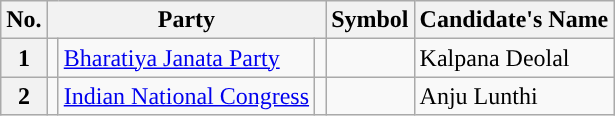<table class="wikitable sortable">
<tr>
<th>No.</th>
<th colspan="3">Party</th>
<th>Symbol</th>
<th>Candidate's Name</th>
</tr>
<tr>
<th>1</th>
<td style="background:"></td>
<td><a href='#'>Bharatiya Janata Party</a></td>
<td></td>
<td></td>
<td>Kalpana Deolal</td>
</tr>
<tr>
<th>2</th>
<td style="background:"></td>
<td><a href='#'>Indian National Congress</a></td>
<td></td>
<td></td>
<td>Anju Lunthi</td>
</tr>
</table>
